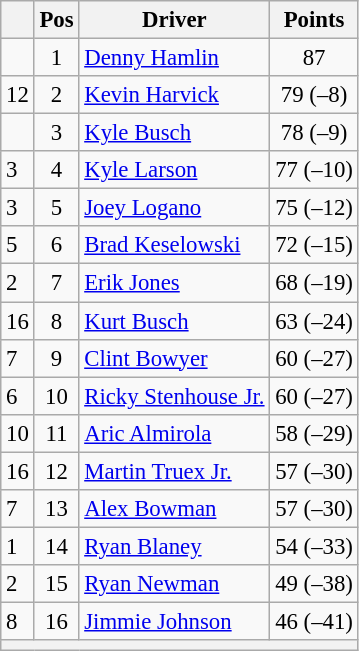<table class="wikitable" style="font-size: 95%">
<tr>
<th></th>
<th>Pos</th>
<th>Driver</th>
<th>Points</th>
</tr>
<tr>
<td align="left"></td>
<td style="text-align:center;">1</td>
<td><a href='#'>Denny Hamlin</a></td>
<td style="text-align:center;">87</td>
</tr>
<tr>
<td align="left"> 12</td>
<td style="text-align:center;">2</td>
<td><a href='#'>Kevin Harvick</a></td>
<td style="text-align:center;">79 (–8)</td>
</tr>
<tr>
<td align="left"></td>
<td style="text-align:center;">3</td>
<td><a href='#'>Kyle Busch</a></td>
<td style="text-align:center;">78 (–9)</td>
</tr>
<tr>
<td align="left"> 3</td>
<td style="text-align:center;">4</td>
<td><a href='#'>Kyle Larson</a></td>
<td style="text-align:center;">77 (–10)</td>
</tr>
<tr>
<td align="left"> 3</td>
<td style="text-align:center;">5</td>
<td><a href='#'>Joey Logano</a></td>
<td style="text-align:center;">75 (–12)</td>
</tr>
<tr>
<td align="left"> 5</td>
<td style="text-align:center;">6</td>
<td><a href='#'>Brad Keselowski</a></td>
<td style="text-align:center;">72 (–15)</td>
</tr>
<tr>
<td align="left"> 2</td>
<td style="text-align:center;">7</td>
<td><a href='#'>Erik Jones</a></td>
<td style="text-align:center;">68 (–19)</td>
</tr>
<tr>
<td align="left"> 16</td>
<td style="text-align:center;">8</td>
<td><a href='#'>Kurt Busch</a></td>
<td style="text-align:center;">63 (–24)</td>
</tr>
<tr>
<td align="left"> 7</td>
<td style="text-align:center;">9</td>
<td><a href='#'>Clint Bowyer</a></td>
<td style="text-align:center;">60 (–27)</td>
</tr>
<tr>
<td align="left"> 6</td>
<td style="text-align:center;">10</td>
<td><a href='#'>Ricky Stenhouse Jr.</a></td>
<td style="text-align:center;">60 (–27)</td>
</tr>
<tr>
<td align="left"> 10</td>
<td style="text-align:center;">11</td>
<td><a href='#'>Aric Almirola</a></td>
<td style="text-align:center;">58 (–29)</td>
</tr>
<tr>
<td align="left"> 16</td>
<td style="text-align:center;">12</td>
<td><a href='#'>Martin Truex Jr.</a></td>
<td style="text-align:center;">57 (–30)</td>
</tr>
<tr>
<td align="left"> 7</td>
<td style="text-align:center;">13</td>
<td><a href='#'>Alex Bowman</a></td>
<td style="text-align:center;">57 (–30)</td>
</tr>
<tr>
<td align="left"> 1</td>
<td style="text-align:center;">14</td>
<td><a href='#'>Ryan Blaney</a></td>
<td style="text-align:center;">54 (–33)</td>
</tr>
<tr>
<td align="left"> 2</td>
<td style="text-align:center;">15</td>
<td><a href='#'>Ryan Newman</a></td>
<td style="text-align:center;">49 (–38)</td>
</tr>
<tr>
<td align="left"> 8</td>
<td style="text-align:center;">16</td>
<td><a href='#'>Jimmie Johnson</a></td>
<td style="text-align:center;">46 (–41)</td>
</tr>
<tr class="sortbottom">
<th colspan="9"></th>
</tr>
</table>
